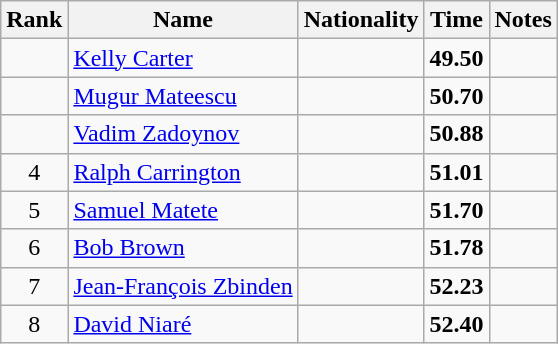<table class="wikitable sortable" style="text-align:center">
<tr>
<th>Rank</th>
<th>Name</th>
<th>Nationality</th>
<th>Time</th>
<th>Notes</th>
</tr>
<tr>
<td></td>
<td align=left><a href='#'>Kelly Carter</a></td>
<td align=left></td>
<td><strong>49.50</strong></td>
<td></td>
</tr>
<tr>
<td></td>
<td align=left><a href='#'>Mugur Mateescu</a></td>
<td align=left></td>
<td><strong>50.70</strong></td>
<td></td>
</tr>
<tr>
<td></td>
<td align=left><a href='#'>Vadim Zadoynov</a></td>
<td align=left></td>
<td><strong>50.88</strong></td>
<td></td>
</tr>
<tr>
<td>4</td>
<td align=left><a href='#'>Ralph Carrington</a></td>
<td align=left></td>
<td><strong>51.01</strong></td>
<td></td>
</tr>
<tr>
<td>5</td>
<td align=left><a href='#'>Samuel Matete</a></td>
<td align=left></td>
<td><strong>51.70</strong></td>
<td></td>
</tr>
<tr>
<td>6</td>
<td align=left><a href='#'>Bob Brown</a></td>
<td align=left></td>
<td><strong>51.78</strong></td>
<td></td>
</tr>
<tr>
<td>7</td>
<td align=left><a href='#'>Jean-François Zbinden</a></td>
<td align=left></td>
<td><strong>52.23</strong></td>
<td></td>
</tr>
<tr>
<td>8</td>
<td align=left><a href='#'>David Niaré</a></td>
<td align=left></td>
<td><strong>52.40</strong></td>
<td></td>
</tr>
</table>
